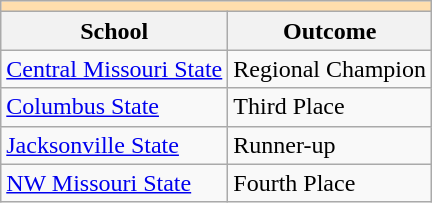<table class="wikitable" style="float:left; margin-right:1em;">
<tr>
<th colspan="3" style="background:#ffdead;"></th>
</tr>
<tr>
<th>School</th>
<th>Outcome</th>
</tr>
<tr>
<td><a href='#'>Central Missouri State</a></td>
<td>Regional Champion</td>
</tr>
<tr>
<td><a href='#'>Columbus State</a></td>
<td>Third Place</td>
</tr>
<tr>
<td><a href='#'>Jacksonville State</a></td>
<td>Runner-up</td>
</tr>
<tr>
<td><a href='#'>NW Missouri State</a></td>
<td>Fourth Place</td>
</tr>
</table>
